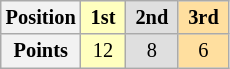<table class="wikitable" style="font-size:85%; text-align:center">
<tr>
<th>Position</th>
<td style="background:#ffffbf;"> <strong>1st</strong> </td>
<td style="background:#dfdfdf;"> <strong>2nd</strong> </td>
<td style="background:#ffdf9f;"> <strong>3rd</strong> </td>
</tr>
<tr>
<th>Points</th>
<td style="background:#ffffbf;">12</td>
<td style="background:#dfdfdf;">8</td>
<td style="background:#ffdf9f;">6</td>
</tr>
</table>
